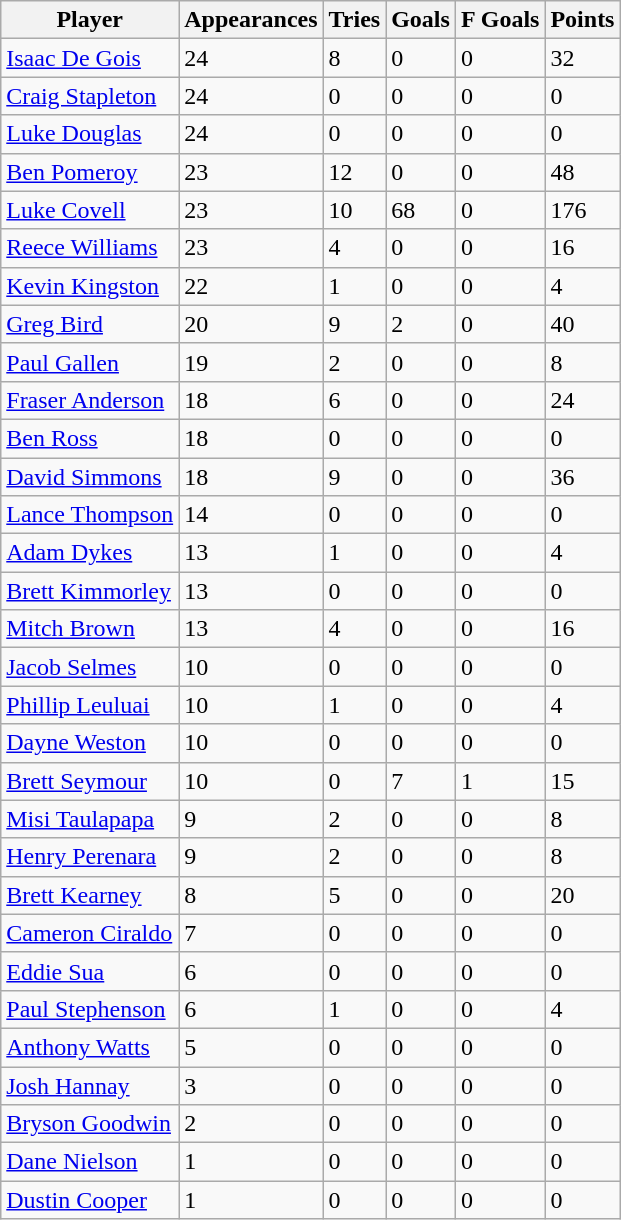<table class="wikitable sortable">
<tr>
<th scope=col>Player</th>
<th scope=col>Appearances</th>
<th scope=col>Tries</th>
<th scope=col>Goals</th>
<th scope=col>F Goals</th>
<th scope=col>Points</th>
</tr>
<tr>
<td><a href='#'>Isaac De Gois</a></td>
<td>24</td>
<td>8</td>
<td>0</td>
<td>0</td>
<td>32</td>
</tr>
<tr>
<td><a href='#'>Craig Stapleton</a></td>
<td>24</td>
<td>0</td>
<td>0</td>
<td>0</td>
<td>0</td>
</tr>
<tr>
<td><a href='#'>Luke Douglas</a></td>
<td>24</td>
<td>0</td>
<td>0</td>
<td>0</td>
<td>0</td>
</tr>
<tr>
<td><a href='#'>Ben Pomeroy</a></td>
<td>23</td>
<td>12</td>
<td>0</td>
<td>0</td>
<td>48</td>
</tr>
<tr>
<td><a href='#'>Luke Covell</a></td>
<td>23</td>
<td>10</td>
<td>68</td>
<td>0</td>
<td>176</td>
</tr>
<tr>
<td><a href='#'>Reece Williams</a></td>
<td>23</td>
<td>4</td>
<td>0</td>
<td>0</td>
<td>16</td>
</tr>
<tr>
<td><a href='#'>Kevin Kingston</a></td>
<td>22</td>
<td>1</td>
<td>0</td>
<td>0</td>
<td>4</td>
</tr>
<tr>
<td><a href='#'>Greg Bird</a></td>
<td>20</td>
<td>9</td>
<td>2</td>
<td>0</td>
<td>40</td>
</tr>
<tr>
<td><a href='#'>Paul Gallen</a></td>
<td>19</td>
<td>2</td>
<td>0</td>
<td>0</td>
<td>8</td>
</tr>
<tr>
<td><a href='#'>Fraser Anderson</a></td>
<td>18</td>
<td>6</td>
<td>0</td>
<td>0</td>
<td>24</td>
</tr>
<tr>
<td><a href='#'>Ben Ross</a></td>
<td>18</td>
<td>0</td>
<td>0</td>
<td>0</td>
<td>0</td>
</tr>
<tr>
<td><a href='#'>David Simmons</a></td>
<td>18</td>
<td>9</td>
<td>0</td>
<td>0</td>
<td>36</td>
</tr>
<tr>
<td><a href='#'>Lance Thompson</a></td>
<td>14</td>
<td>0</td>
<td>0</td>
<td>0</td>
<td>0</td>
</tr>
<tr>
<td><a href='#'>Adam Dykes</a></td>
<td>13</td>
<td>1</td>
<td>0</td>
<td>0</td>
<td>4</td>
</tr>
<tr>
<td><a href='#'>Brett Kimmorley</a></td>
<td>13</td>
<td>0</td>
<td>0</td>
<td>0</td>
<td>0</td>
</tr>
<tr>
<td><a href='#'>Mitch Brown</a></td>
<td>13</td>
<td>4</td>
<td>0</td>
<td>0</td>
<td>16</td>
</tr>
<tr>
<td><a href='#'>Jacob Selmes</a></td>
<td>10</td>
<td>0</td>
<td>0</td>
<td>0</td>
<td>0</td>
</tr>
<tr>
<td><a href='#'>Phillip Leuluai</a></td>
<td>10</td>
<td>1</td>
<td>0</td>
<td>0</td>
<td>4</td>
</tr>
<tr>
<td><a href='#'>Dayne Weston</a></td>
<td>10</td>
<td>0</td>
<td>0</td>
<td>0</td>
<td>0</td>
</tr>
<tr>
<td><a href='#'>Brett Seymour</a></td>
<td>10</td>
<td>0</td>
<td>7</td>
<td>1</td>
<td>15</td>
</tr>
<tr>
<td><a href='#'>Misi Taulapapa</a></td>
<td>9</td>
<td>2</td>
<td>0</td>
<td>0</td>
<td>8</td>
</tr>
<tr>
<td><a href='#'>Henry Perenara</a></td>
<td>9</td>
<td>2</td>
<td>0</td>
<td>0</td>
<td>8</td>
</tr>
<tr>
<td><a href='#'>Brett Kearney</a></td>
<td>8</td>
<td>5</td>
<td>0</td>
<td>0</td>
<td>20</td>
</tr>
<tr>
<td><a href='#'>Cameron Ciraldo</a></td>
<td>7</td>
<td>0</td>
<td>0</td>
<td>0</td>
<td>0</td>
</tr>
<tr>
<td><a href='#'>Eddie Sua</a></td>
<td>6</td>
<td>0</td>
<td>0</td>
<td>0</td>
<td>0</td>
</tr>
<tr>
<td><a href='#'>Paul Stephenson</a></td>
<td>6</td>
<td>1</td>
<td>0</td>
<td>0</td>
<td>4</td>
</tr>
<tr>
<td><a href='#'>Anthony Watts</a></td>
<td>5</td>
<td>0</td>
<td>0</td>
<td>0</td>
<td>0</td>
</tr>
<tr>
<td><a href='#'>Josh Hannay</a></td>
<td>3</td>
<td>0</td>
<td>0</td>
<td>0</td>
<td>0</td>
</tr>
<tr>
<td><a href='#'>Bryson Goodwin</a></td>
<td>2</td>
<td>0</td>
<td>0</td>
<td>0</td>
<td>0</td>
</tr>
<tr>
<td><a href='#'>Dane Nielson</a></td>
<td>1</td>
<td>0</td>
<td>0</td>
<td>0</td>
<td>0</td>
</tr>
<tr>
<td><a href='#'>Dustin Cooper</a></td>
<td>1</td>
<td>0</td>
<td>0</td>
<td>0</td>
<td>0</td>
</tr>
</table>
